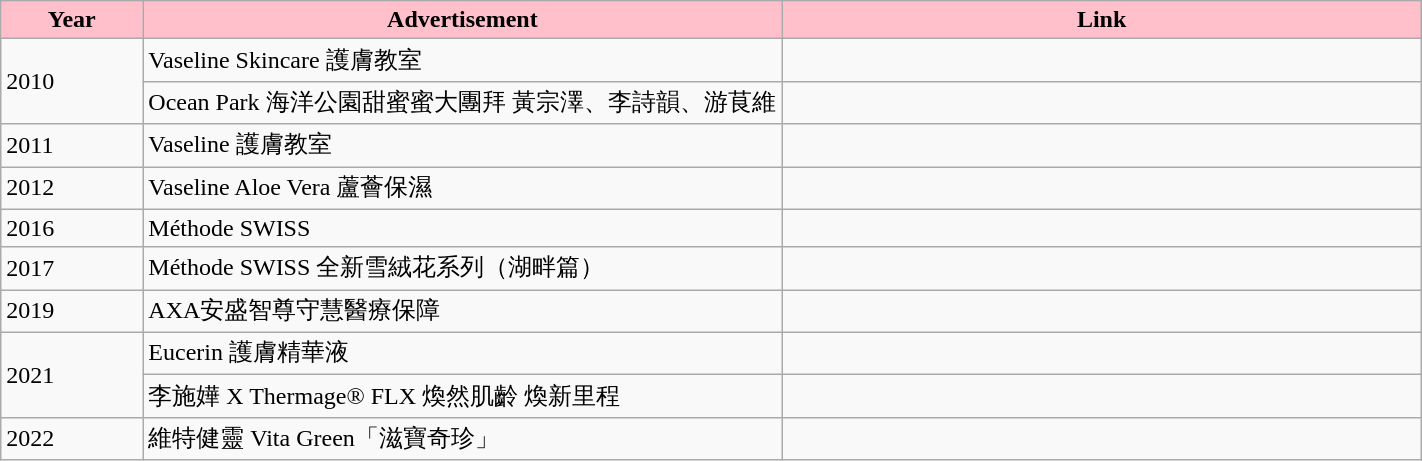<table class="wikitable" width="75%">
<tr style="background:pink; color:black" align=center>
<td style="width:10%"><strong>Year</strong></td>
<td style="width:45%"><strong>Advertisement</strong></td>
<td><strong>Link</strong></td>
</tr>
<tr>
<td rowspan="2">2010</td>
<td>Vaseline Skincare 護膚教室</td>
<td></td>
</tr>
<tr>
<td>Ocean Park 海洋公園甜蜜蜜大團拜 黃宗澤、李詩韻、游茛維</td>
<td></td>
</tr>
<tr>
<td>2011</td>
<td>Vaseline 護膚教室</td>
<td></td>
</tr>
<tr>
<td>2012</td>
<td>Vaseline Aloe Vera 蘆薈保濕</td>
<td></td>
</tr>
<tr>
<td>2016</td>
<td>Méthode SWISS</td>
<td></td>
</tr>
<tr>
<td>2017</td>
<td>Méthode SWISS 全新雪絨花系列（湖畔篇）</td>
<td></td>
</tr>
<tr>
<td>2019</td>
<td>AXA安盛智尊守慧醫療保障</td>
<td></td>
</tr>
<tr>
<td rowspan="2">2021</td>
<td>Eucerin 護膚精華液</td>
<td></td>
</tr>
<tr>
<td>李施嬅 X Thermage® FLX 煥然肌齡 煥新里程</td>
<td></td>
</tr>
<tr>
<td>2022</td>
<td>維特健靈 Vita Green「滋寶奇珍」</td>
<td></td>
</tr>
</table>
